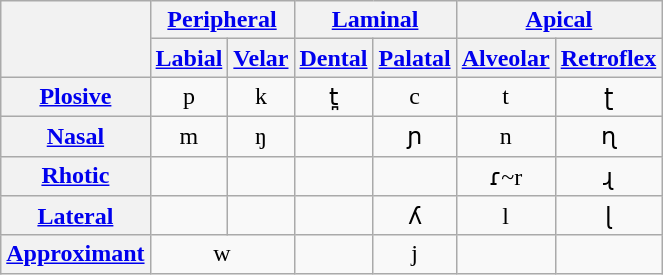<table class="wikitable IPA" style="text-align: center;">
<tr>
<th rowspan="2"></th>
<th colspan="2"><a href='#'>Peripheral</a></th>
<th colspan="2"><a href='#'>Laminal</a></th>
<th colspan="2"><a href='#'>Apical</a></th>
</tr>
<tr>
<th><a href='#'>Labial</a></th>
<th><a href='#'>Velar</a></th>
<th><a href='#'>Dental</a></th>
<th><a href='#'>Palatal</a></th>
<th><a href='#'>Alveolar</a></th>
<th><a href='#'>Retroflex</a></th>
</tr>
<tr>
<th><a href='#'>Plosive</a></th>
<td>p</td>
<td>k</td>
<td>t̪</td>
<td>c</td>
<td>t</td>
<td>ʈ</td>
</tr>
<tr>
<th><a href='#'>Nasal</a></th>
<td>m</td>
<td>ŋ</td>
<td></td>
<td>ɲ</td>
<td>n</td>
<td>ɳ</td>
</tr>
<tr>
<th><a href='#'>Rhotic</a></th>
<td colspan="1"></td>
<td colspan="1"></td>
<td></td>
<td colspan="1"></td>
<td>ɾ~r</td>
<td>ɻ</td>
</tr>
<tr>
<th><a href='#'>Lateral</a></th>
<td colspan="1"></td>
<td colspan="1"></td>
<td></td>
<td colspan="1">ʎ</td>
<td>l</td>
<td>ɭ</td>
</tr>
<tr>
<th><a href='#'>Approximant</a></th>
<td colspan="2">w</td>
<td></td>
<td>j</td>
<td colspan="1"></td>
<td></td>
</tr>
</table>
